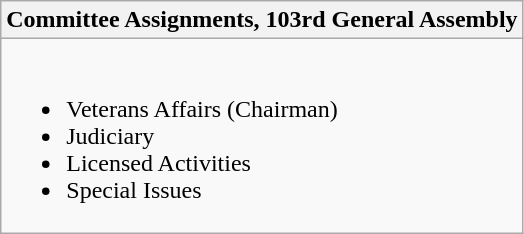<table class="wikitable floatcenter">
<tr>
<th>Committee Assignments, 103rd General Assembly</th>
</tr>
<tr>
<td><br><ul><li>Veterans Affairs (Chairman)</li><li>Judiciary</li><li>Licensed Activities</li><li>Special Issues</li></ul></td>
</tr>
</table>
